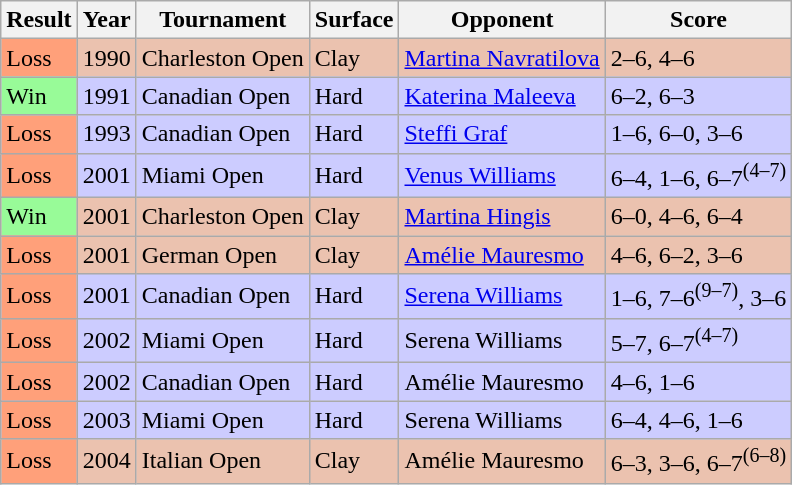<table class="sortable wikitable">
<tr>
<th>Result</th>
<th>Year</th>
<th>Tournament</th>
<th>Surface</th>
<th>Opponent</th>
<th class=unsortable>Score</th>
</tr>
<tr bgcolor=#EBC2AF>
<td bgcolor=ffa07a>Loss</td>
<td>1990</td>
<td>Charleston Open</td>
<td>Clay</td>
<td> <a href='#'>Martina Navratilova</a></td>
<td>2–6, 4–6</td>
</tr>
<tr bgcolor=#CCCCFF>
<td bgcolor=98FB98>Win</td>
<td>1991</td>
<td>Canadian Open</td>
<td>Hard</td>
<td> <a href='#'>Katerina Maleeva</a></td>
<td>6–2, 6–3</td>
</tr>
<tr bgcolor=#CCCCFF>
<td bgcolor=ffa07a>Loss</td>
<td>1993</td>
<td>Canadian Open</td>
<td>Hard</td>
<td> <a href='#'>Steffi Graf</a></td>
<td>1–6, 6–0, 3–6</td>
</tr>
<tr bgcolor=#CCCCFF>
<td bgcolor=ffa07a>Loss</td>
<td>2001</td>
<td>Miami Open</td>
<td>Hard</td>
<td> <a href='#'>Venus Williams</a></td>
<td>6–4, 1–6, 6–7<sup>(4–7)</sup></td>
</tr>
<tr bgcolor=#EBC2AF>
<td bgcolor=98fb98>Win</td>
<td>2001</td>
<td>Charleston Open</td>
<td>Clay</td>
<td> <a href='#'>Martina Hingis</a></td>
<td>6–0, 4–6, 6–4</td>
</tr>
<tr bgcolor=#EBC2AF>
<td bgcolor=ffa07a>Loss</td>
<td>2001</td>
<td>German Open</td>
<td>Clay</td>
<td> <a href='#'>Amélie Mauresmo</a></td>
<td>4–6, 6–2, 3–6</td>
</tr>
<tr bgcolor=#CCCCFF>
<td bgcolor=ffa07a>Loss</td>
<td>2001</td>
<td>Canadian Open</td>
<td>Hard</td>
<td> <a href='#'>Serena Williams</a></td>
<td>1–6, 7–6<sup>(9–7)</sup>, 3–6</td>
</tr>
<tr bgcolor=#CCCCFF>
<td bgcolor=ffa07a>Loss</td>
<td>2002</td>
<td>Miami Open</td>
<td>Hard</td>
<td> Serena Williams</td>
<td>5–7, 6–7<sup>(4–7)</sup></td>
</tr>
<tr bgcolor=#CCCCFF>
<td bgcolor=ffa07a>Loss</td>
<td>2002</td>
<td>Canadian Open</td>
<td>Hard</td>
<td> Amélie Mauresmo</td>
<td>4–6, 1–6</td>
</tr>
<tr bgcolor=#CCCCFF>
<td bgcolor=ffa07a>Loss</td>
<td>2003</td>
<td>Miami Open</td>
<td>Hard</td>
<td> Serena Williams</td>
<td>6–4, 4–6, 1–6</td>
</tr>
<tr bgcolor=#EBC2AF>
<td bgcolor=ffa07a>Loss</td>
<td>2004</td>
<td>Italian Open</td>
<td>Clay</td>
<td> Amélie Mauresmo</td>
<td>6–3, 3–6, 6–7<sup>(6–8)</sup></td>
</tr>
</table>
